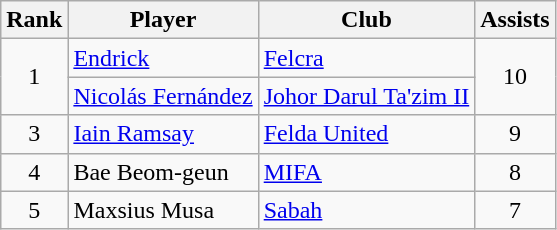<table class="wikitable">
<tr>
<th>Rank</th>
<th>Player</th>
<th>Club</th>
<th>Assists</th>
</tr>
<tr>
<td align=center rowspan=2>1</td>
<td> <a href='#'>Endrick</a></td>
<td><a href='#'>Felcra</a></td>
<td align=center rowspan=2>10</td>
</tr>
<tr>
<td> <a href='#'>Nicolás Fernández</a></td>
<td><a href='#'>Johor Darul Ta'zim II</a></td>
</tr>
<tr>
<td align=center rowspan=1>3</td>
<td> <a href='#'>Iain Ramsay</a></td>
<td><a href='#'>Felda United</a></td>
<td align=center rowspan=1>9</td>
</tr>
<tr>
<td align=center rowspan=1>4</td>
<td> Bae Beom-geun</td>
<td><a href='#'>MIFA</a></td>
<td align=center rowspan=1>8</td>
</tr>
<tr>
<td align=center rowspan=1>5</td>
<td> Maxsius Musa</td>
<td><a href='#'>Sabah</a></td>
<td align=center rowspan=1>7</td>
</tr>
</table>
